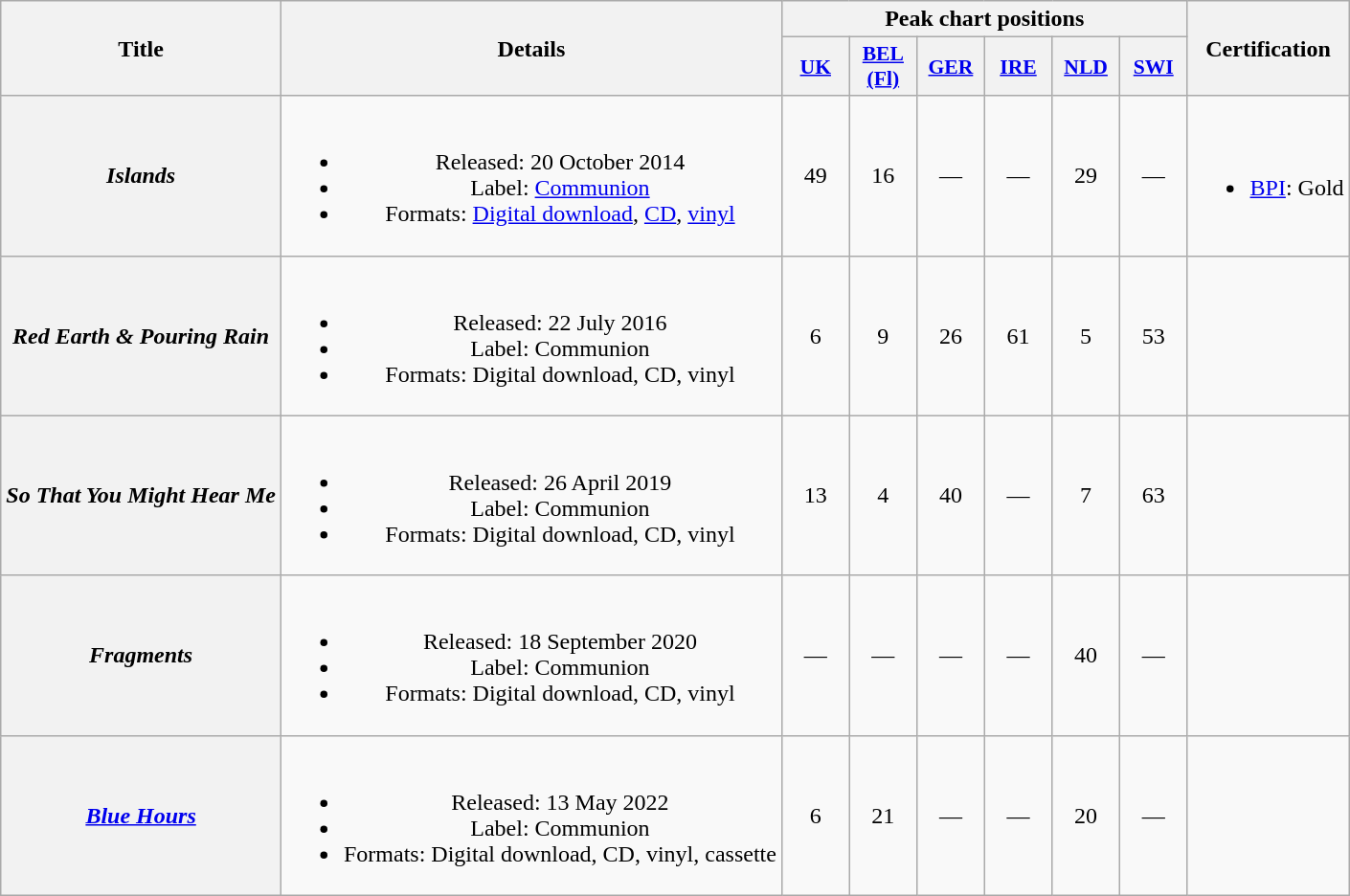<table class="wikitable plainrowheaders" style="text-align:center;">
<tr>
<th scope="col" rowspan="2">Title</th>
<th scope="col" rowspan="2">Details</th>
<th scope="col" colspan="6">Peak chart positions</th>
<th scope="col" rowspan="2">Certification</th>
</tr>
<tr>
<th scope="col" style="width:2.8em;font-size:90%;"><a href='#'>UK</a><br></th>
<th scope="col" style="width:2.8em;font-size:90%;"><a href='#'>BEL<br>(Fl)</a><br></th>
<th scope="col" style="width:2.8em;font-size:90%;"><a href='#'>GER</a><br></th>
<th scope="col" style="width:2.8em;font-size:90%;"><a href='#'>IRE</a><br></th>
<th scope="col" style="width:2.8em;font-size:90%;"><a href='#'>NLD</a><br></th>
<th scope="col" style="width:2.8em;font-size:90%;"><a href='#'>SWI</a><br></th>
</tr>
<tr>
<th scope="row"><em>Islands</em></th>
<td><br><ul><li>Released: 20 October 2014</li><li>Label: <a href='#'>Communion</a></li><li>Formats: <a href='#'>Digital download</a>, <a href='#'>CD</a>, <a href='#'>vinyl</a></li></ul></td>
<td>49</td>
<td>16</td>
<td>—</td>
<td>—</td>
<td>29</td>
<td>—</td>
<td><br><ul><li><a href='#'>BPI</a>: Gold</li></ul></td>
</tr>
<tr>
<th scope="row"><em>Red Earth & Pouring Rain</em></th>
<td><br><ul><li>Released: 22 July 2016</li><li>Label: Communion</li><li>Formats: Digital download, CD, vinyl</li></ul></td>
<td>6</td>
<td>9</td>
<td>26</td>
<td>61</td>
<td>5</td>
<td>53</td>
<td></td>
</tr>
<tr>
<th scope="row"><em>So That You Might Hear Me</em></th>
<td><br><ul><li>Released: 26 April 2019</li><li>Label: Communion</li><li>Formats: Digital download, CD, vinyl</li></ul></td>
<td>13</td>
<td>4</td>
<td>40</td>
<td>—</td>
<td>7</td>
<td>63</td>
<td></td>
</tr>
<tr>
<th scope="row"><em>Fragments</em><br></th>
<td><br><ul><li>Released: 18 September 2020</li><li>Label: Communion</li><li>Formats: Digital download, CD, vinyl</li></ul></td>
<td>—</td>
<td>—</td>
<td>—</td>
<td>—</td>
<td>40</td>
<td>—</td>
<td></td>
</tr>
<tr>
<th scope="row"><em><a href='#'>Blue Hours</a></em></th>
<td><br><ul><li>Released: 13 May 2022</li><li>Label: Communion</li><li>Formats: Digital download, CD, vinyl, cassette</li></ul></td>
<td>6</td>
<td>21</td>
<td>—</td>
<td>—</td>
<td>20</td>
<td>—</td>
<td></td>
</tr>
</table>
